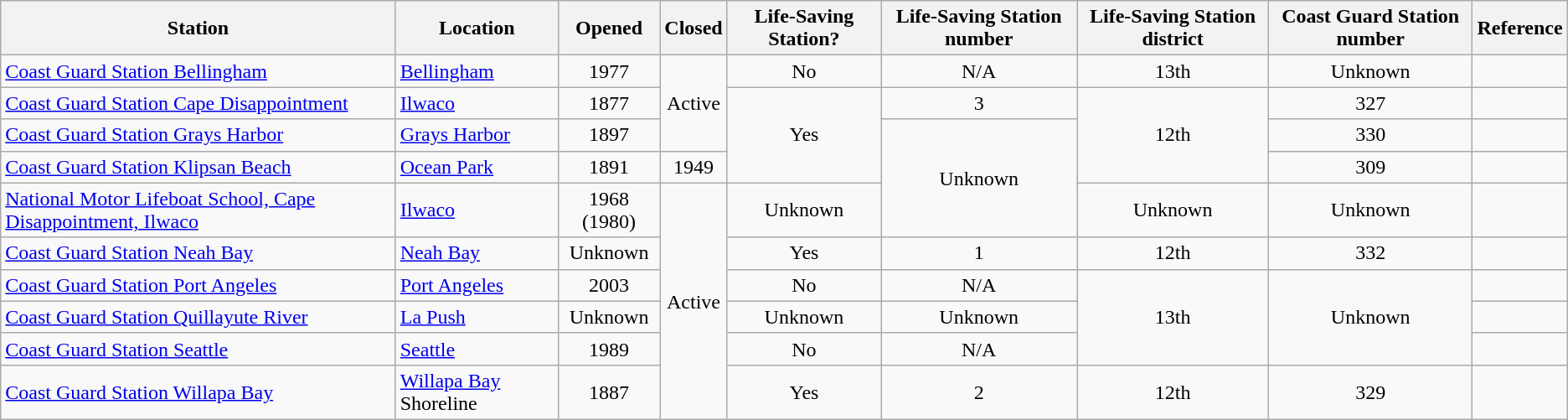<table class="wikitable sortable" style="text-align:left;">
<tr>
<th>Station</th>
<th>Location</th>
<th>Opened</th>
<th>Closed</th>
<th>Life-Saving Station?</th>
<th>Life-Saving Station number</th>
<th>Life-Saving Station district</th>
<th>Coast Guard Station number</th>
<th>Reference</th>
</tr>
<tr>
<td><a href='#'>Coast Guard Station Bellingham</a></td>
<td><a href='#'>Bellingham</a></td>
<td align="center">1977</td>
<td rowspan="3" align="center">Active</td>
<td align="center">No</td>
<td align="center">N/A</td>
<td align="center">13th</td>
<td align="center">Unknown</td>
<td align="center"></td>
</tr>
<tr>
<td><a href='#'>Coast Guard Station Cape Disappointment</a></td>
<td><a href='#'>Ilwaco</a></td>
<td align="center">1877</td>
<td rowspan="3" align="center">Yes</td>
<td align="center">3</td>
<td rowspan="3" align="center">12th</td>
<td align="center">327</td>
<td align="center"></td>
</tr>
<tr>
<td><a href='#'>Coast Guard Station Grays Harbor</a></td>
<td><a href='#'>Grays Harbor</a></td>
<td align="center">1897</td>
<td rowspan="3" align="center">Unknown</td>
<td align="center">330</td>
<td align="center"></td>
</tr>
<tr>
<td><a href='#'>Coast Guard Station Klipsan Beach</a></td>
<td><a href='#'>Ocean Park</a></td>
<td align="center">1891</td>
<td align="center">1949</td>
<td align="center">309</td>
<td align="center"></td>
</tr>
<tr>
<td><a href='#'>National Motor Lifeboat School, Cape Disappointment, Ilwaco</a></td>
<td><a href='#'>Ilwaco</a></td>
<td align="center">1968 (1980)</td>
<td rowspan="6" align="center">Active</td>
<td align="center">Unknown</td>
<td align="center">Unknown</td>
<td align="center">Unknown</td>
<td align="center"></td>
</tr>
<tr>
<td><a href='#'>Coast Guard Station Neah Bay</a></td>
<td><a href='#'>Neah Bay</a></td>
<td align="center">Unknown</td>
<td align="center">Yes</td>
<td align="center">1</td>
<td align="center">12th</td>
<td align="center">332</td>
<td align="center"></td>
</tr>
<tr>
<td><a href='#'>Coast Guard Station Port Angeles</a></td>
<td><a href='#'>Port Angeles</a></td>
<td align="center">2003</td>
<td align="center">No</td>
<td align="center">N/A</td>
<td rowspan="3" align="center">13th</td>
<td rowspan="3" align="center">Unknown</td>
<td align="center"></td>
</tr>
<tr>
<td><a href='#'>Coast Guard Station Quillayute River</a></td>
<td><a href='#'>La Push</a></td>
<td align="center">Unknown</td>
<td align="center">Unknown</td>
<td align="center">Unknown</td>
<td align="center"></td>
</tr>
<tr>
<td><a href='#'>Coast Guard Station Seattle</a></td>
<td><a href='#'>Seattle</a></td>
<td align="center">1989</td>
<td align="center">No</td>
<td align="center">N/A</td>
<td align="center"></td>
</tr>
<tr>
<td><a href='#'>Coast Guard Station Willapa Bay</a></td>
<td><a href='#'>Willapa Bay</a> Shoreline</td>
<td align="center">1887</td>
<td align="center">Yes</td>
<td align="center">2</td>
<td align="center">12th</td>
<td align="center">329</td>
<td align="center"></td>
</tr>
</table>
